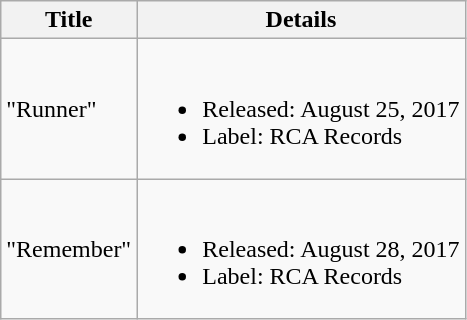<table class="wikitable">
<tr>
<th>Title</th>
<th>Details</th>
</tr>
<tr>
<td>"Runner"</td>
<td><br><ul><li>Released: August 25, 2017</li><li>Label: RCA Records</li></ul></td>
</tr>
<tr>
<td>"Remember"</td>
<td><br><ul><li>Released: August 28, 2017</li><li>Label: RCA Records</li></ul></td>
</tr>
</table>
